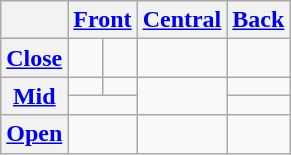<table class="wikitable" style="text-align:center">
<tr>
<th></th>
<th colspan="2"><a href='#'>Front</a></th>
<th><a href='#'>Central</a></th>
<th><a href='#'>Back</a></th>
</tr>
<tr align="center">
<th><a href='#'>Close</a></th>
<td></td>
<td></td>
<td></td>
<td></td>
</tr>
<tr>
<th rowspan="2"><a href='#'>Mid</a></th>
<td></td>
<td></td>
<td rowspan="2"></td>
<td></td>
</tr>
<tr>
<td colspan="2"></td>
<td></td>
</tr>
<tr align="center">
<th><a href='#'>Open</a></th>
<td colspan="2"></td>
<td></td>
<td></td>
</tr>
</table>
